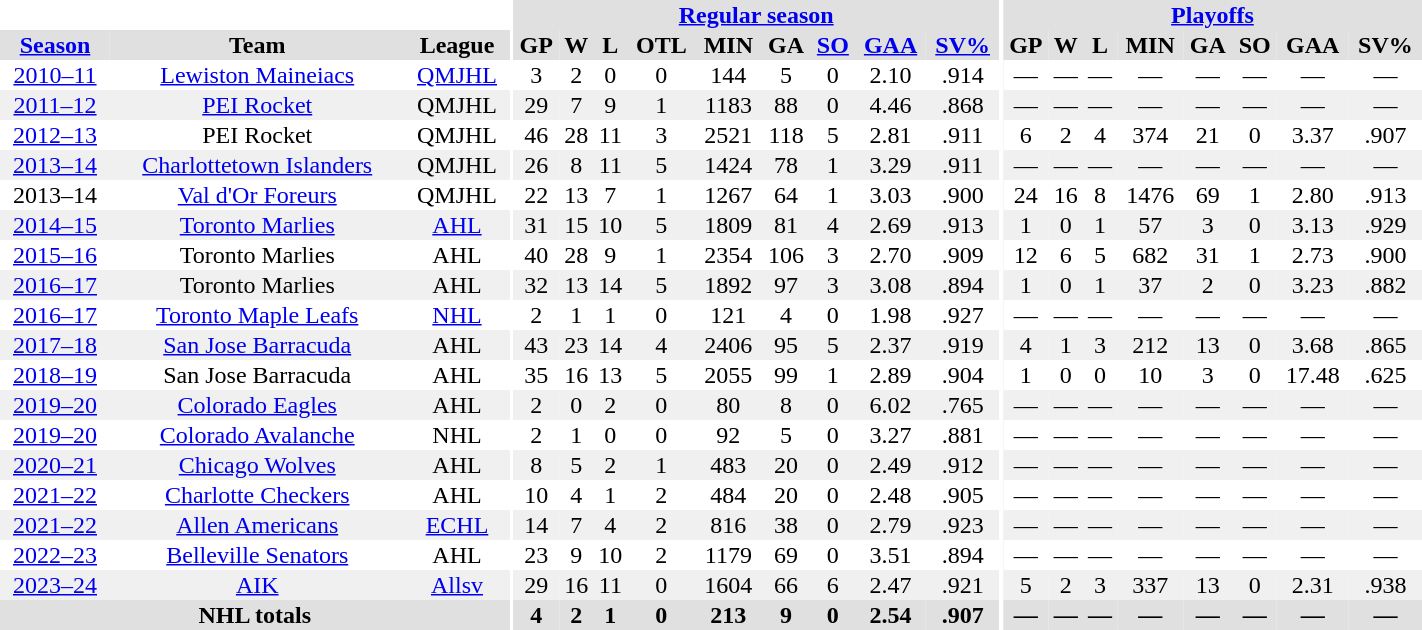<table border="0" cellpadding="1" cellspacing="0" style="width:75%; text-align:center;">
<tr bgcolor="#e0e0e0">
<th colspan="3" bgcolor="#ffffff"></th>
<th rowspan="99" bgcolor="#ffffff"></th>
<th colspan="9" bgcolor="#e0e0e0"><a href='#'>Regular season</a></th>
<th rowspan="99" bgcolor="#ffffff"></th>
<th colspan="8" bgcolor="#e0e0e0"><a href='#'>Playoffs</a></th>
</tr>
<tr bgcolor="#e0e0e0">
<th><a href='#'>Season</a></th>
<th>Team</th>
<th>League</th>
<th>GP</th>
<th>W</th>
<th>L</th>
<th>OTL</th>
<th>MIN</th>
<th>GA</th>
<th><a href='#'>SO</a></th>
<th><a href='#'>GAA</a></th>
<th><a href='#'>SV%</a></th>
<th>GP</th>
<th>W</th>
<th>L</th>
<th>MIN</th>
<th>GA</th>
<th>SO</th>
<th>GAA</th>
<th>SV%</th>
</tr>
<tr>
<td><a href='#'>2010–11</a></td>
<td><a href='#'>Lewiston Maineiacs</a></td>
<td><a href='#'>QMJHL</a></td>
<td>3</td>
<td>2</td>
<td>0</td>
<td>0</td>
<td>144</td>
<td>5</td>
<td>0</td>
<td>2.10</td>
<td>.914</td>
<td>—</td>
<td>—</td>
<td>—</td>
<td>—</td>
<td>—</td>
<td>—</td>
<td>—</td>
<td>—</td>
</tr>
<tr bgcolor="#f0f0f0">
<td><a href='#'>2011–12</a></td>
<td><a href='#'>PEI Rocket</a></td>
<td>QMJHL</td>
<td>29</td>
<td>7</td>
<td>9</td>
<td>1</td>
<td>1183</td>
<td>88</td>
<td>0</td>
<td>4.46</td>
<td>.868</td>
<td>—</td>
<td>—</td>
<td>—</td>
<td>—</td>
<td>—</td>
<td>—</td>
<td>—</td>
<td>—</td>
</tr>
<tr>
<td><a href='#'>2012–13</a></td>
<td>PEI Rocket</td>
<td>QMJHL</td>
<td>46</td>
<td>28</td>
<td>11</td>
<td>3</td>
<td>2521</td>
<td>118</td>
<td>5</td>
<td>2.81</td>
<td>.911</td>
<td>6</td>
<td>2</td>
<td>4</td>
<td>374</td>
<td>21</td>
<td>0</td>
<td>3.37</td>
<td>.907</td>
</tr>
<tr bgcolor="#f0f0f0">
<td><a href='#'>2013–14</a></td>
<td><a href='#'>Charlottetown Islanders</a></td>
<td>QMJHL</td>
<td>26</td>
<td>8</td>
<td>11</td>
<td>5</td>
<td>1424</td>
<td>78</td>
<td>1</td>
<td>3.29</td>
<td>.911</td>
<td>—</td>
<td>—</td>
<td>—</td>
<td>—</td>
<td>—</td>
<td>—</td>
<td>—</td>
<td>—</td>
</tr>
<tr>
<td>2013–14</td>
<td><a href='#'>Val d'Or Foreurs</a></td>
<td>QMJHL</td>
<td>22</td>
<td>13</td>
<td>7</td>
<td>1</td>
<td>1267</td>
<td>64</td>
<td>1</td>
<td>3.03</td>
<td>.900</td>
<td>24</td>
<td>16</td>
<td>8</td>
<td>1476</td>
<td>69</td>
<td>1</td>
<td>2.80</td>
<td>.913</td>
</tr>
<tr bgcolor="#f0f0f0">
<td><a href='#'>2014–15</a></td>
<td><a href='#'>Toronto Marlies</a></td>
<td><a href='#'>AHL</a></td>
<td>31</td>
<td>15</td>
<td>10</td>
<td>5</td>
<td>1809</td>
<td>81</td>
<td>4</td>
<td>2.69</td>
<td>.913</td>
<td>1</td>
<td>0</td>
<td>1</td>
<td>57</td>
<td>3</td>
<td>0</td>
<td>3.13</td>
<td>.929</td>
</tr>
<tr>
<td><a href='#'>2015–16</a></td>
<td>Toronto Marlies</td>
<td>AHL</td>
<td>40</td>
<td>28</td>
<td>9</td>
<td>1</td>
<td>2354</td>
<td>106</td>
<td>3</td>
<td>2.70</td>
<td>.909</td>
<td>12</td>
<td>6</td>
<td>5</td>
<td>682</td>
<td>31</td>
<td>1</td>
<td>2.73</td>
<td>.900</td>
</tr>
<tr bgcolor="#f0f0f0">
<td><a href='#'>2016–17</a></td>
<td>Toronto Marlies</td>
<td>AHL</td>
<td>32</td>
<td>13</td>
<td>14</td>
<td>5</td>
<td>1892</td>
<td>97</td>
<td>3</td>
<td>3.08</td>
<td>.894</td>
<td>1</td>
<td>0</td>
<td>1</td>
<td>37</td>
<td>2</td>
<td>0</td>
<td>3.23</td>
<td>.882</td>
</tr>
<tr>
<td><a href='#'>2016–17</a></td>
<td><a href='#'>Toronto Maple Leafs</a></td>
<td><a href='#'>NHL</a></td>
<td>2</td>
<td>1</td>
<td>1</td>
<td>0</td>
<td>121</td>
<td>4</td>
<td>0</td>
<td>1.98</td>
<td>.927</td>
<td>—</td>
<td>—</td>
<td>—</td>
<td>—</td>
<td>—</td>
<td>—</td>
<td>—</td>
<td>—</td>
</tr>
<tr bgcolor="#f0f0f0">
<td><a href='#'>2017–18</a></td>
<td><a href='#'>San Jose Barracuda</a></td>
<td>AHL</td>
<td>43</td>
<td>23</td>
<td>14</td>
<td>4</td>
<td>2406</td>
<td>95</td>
<td>5</td>
<td>2.37</td>
<td>.919</td>
<td>4</td>
<td>1</td>
<td>3</td>
<td>212</td>
<td>13</td>
<td>0</td>
<td>3.68</td>
<td>.865</td>
</tr>
<tr>
<td><a href='#'>2018–19</a></td>
<td>San Jose Barracuda</td>
<td>AHL</td>
<td>35</td>
<td>16</td>
<td>13</td>
<td>5</td>
<td>2055</td>
<td>99</td>
<td>1</td>
<td>2.89</td>
<td>.904</td>
<td>1</td>
<td>0</td>
<td>0</td>
<td>10</td>
<td>3</td>
<td>0</td>
<td>17.48</td>
<td>.625</td>
</tr>
<tr bgcolor="#f0f0f0">
<td><a href='#'>2019–20</a></td>
<td><a href='#'>Colorado Eagles</a></td>
<td>AHL</td>
<td>2</td>
<td>0</td>
<td>2</td>
<td>0</td>
<td>80</td>
<td>8</td>
<td>0</td>
<td>6.02</td>
<td>.765</td>
<td>—</td>
<td>—</td>
<td>—</td>
<td>—</td>
<td>—</td>
<td>—</td>
<td>—</td>
<td>—</td>
</tr>
<tr>
<td><a href='#'>2019–20</a></td>
<td><a href='#'>Colorado Avalanche</a></td>
<td>NHL</td>
<td>2</td>
<td>1</td>
<td>0</td>
<td>0</td>
<td>92</td>
<td>5</td>
<td>0</td>
<td>3.27</td>
<td>.881</td>
<td>—</td>
<td>—</td>
<td>—</td>
<td>—</td>
<td>—</td>
<td>—</td>
<td>—</td>
<td>—</td>
</tr>
<tr bgcolor="#f0f0f0">
<td><a href='#'>2020–21</a></td>
<td><a href='#'>Chicago Wolves</a></td>
<td>AHL</td>
<td>8</td>
<td>5</td>
<td>2</td>
<td>1</td>
<td>483</td>
<td>20</td>
<td>0</td>
<td>2.49</td>
<td>.912</td>
<td>—</td>
<td>—</td>
<td>—</td>
<td>—</td>
<td>—</td>
<td>—</td>
<td>—</td>
<td>—</td>
</tr>
<tr>
<td><a href='#'>2021–22</a></td>
<td><a href='#'>Charlotte Checkers</a></td>
<td>AHL</td>
<td>10</td>
<td>4</td>
<td>1</td>
<td>2</td>
<td>484</td>
<td>20</td>
<td>0</td>
<td>2.48</td>
<td>.905</td>
<td>—</td>
<td>—</td>
<td>—</td>
<td>—</td>
<td>—</td>
<td>—</td>
<td>—</td>
<td>—</td>
</tr>
<tr bgcolor="#f0f0f0">
<td><a href='#'>2021–22</a></td>
<td><a href='#'>Allen Americans</a></td>
<td><a href='#'>ECHL</a></td>
<td>14</td>
<td>7</td>
<td>4</td>
<td>2</td>
<td>816</td>
<td>38</td>
<td>0</td>
<td>2.79</td>
<td>.923</td>
<td>—</td>
<td>—</td>
<td>—</td>
<td>—</td>
<td>—</td>
<td>—</td>
<td>—</td>
<td>—</td>
</tr>
<tr>
<td><a href='#'>2022–23</a></td>
<td><a href='#'>Belleville Senators</a></td>
<td>AHL</td>
<td>23</td>
<td>9</td>
<td>10</td>
<td>2</td>
<td>1179</td>
<td>69</td>
<td>0</td>
<td>3.51</td>
<td>.894</td>
<td>—</td>
<td>—</td>
<td>—</td>
<td>—</td>
<td>—</td>
<td>—</td>
<td>—</td>
<td>—</td>
</tr>
<tr bgcolor="#f0f0f0">
<td><a href='#'>2023–24</a></td>
<td><a href='#'>AIK</a></td>
<td><a href='#'>Allsv</a></td>
<td>29</td>
<td>16</td>
<td>11</td>
<td>0</td>
<td>1604</td>
<td>66</td>
<td>6</td>
<td>2.47</td>
<td>.921</td>
<td>5</td>
<td>2</td>
<td>3</td>
<td>337</td>
<td>13</td>
<td>0</td>
<td>2.31</td>
<td>.938</td>
</tr>
<tr bgcolor="#e0e0e0">
<th colspan=3>NHL totals</th>
<th>4</th>
<th>2</th>
<th>1</th>
<th>0</th>
<th>213</th>
<th>9</th>
<th>0</th>
<th>2.54</th>
<th>.907</th>
<th>—</th>
<th>—</th>
<th>—</th>
<th>—</th>
<th>—</th>
<th>—</th>
<th>—</th>
<th>—</th>
</tr>
</table>
